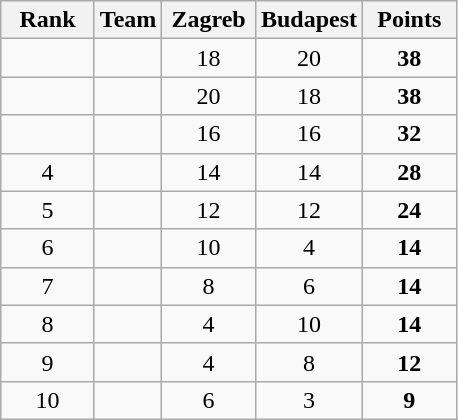<table class="wikitable" style="text-align: center;">
<tr>
<th width="55">Rank</th>
<th>Team</th>
<th width="55">Zagreb</th>
<th width="55">Budapest</th>
<th width="55">Points</th>
</tr>
<tr>
<td></td>
<td align="left"></td>
<td>18</td>
<td>20</td>
<td><strong>38</strong></td>
</tr>
<tr>
<td></td>
<td align="left"></td>
<td>20</td>
<td>18</td>
<td><strong>38</strong></td>
</tr>
<tr>
<td></td>
<td align="left"></td>
<td>16</td>
<td>16</td>
<td><strong>32</strong></td>
</tr>
<tr>
<td>4</td>
<td align="left"></td>
<td>14</td>
<td>14</td>
<td><strong>28</strong></td>
</tr>
<tr>
<td>5</td>
<td align="left"></td>
<td>12</td>
<td>12</td>
<td><strong>24</strong></td>
</tr>
<tr>
<td>6</td>
<td align="left"></td>
<td>10</td>
<td>4</td>
<td><strong>14</strong></td>
</tr>
<tr>
<td>7</td>
<td align="left"></td>
<td>8</td>
<td>6</td>
<td><strong>14</strong></td>
</tr>
<tr>
<td>8</td>
<td align="left"></td>
<td>4</td>
<td>10</td>
<td><strong>14</strong></td>
</tr>
<tr>
<td>9</td>
<td align="left"></td>
<td>4</td>
<td>8</td>
<td><strong>12</strong></td>
</tr>
<tr>
<td>10</td>
<td align="left"></td>
<td>6</td>
<td>3</td>
<td><strong>9</strong></td>
</tr>
</table>
